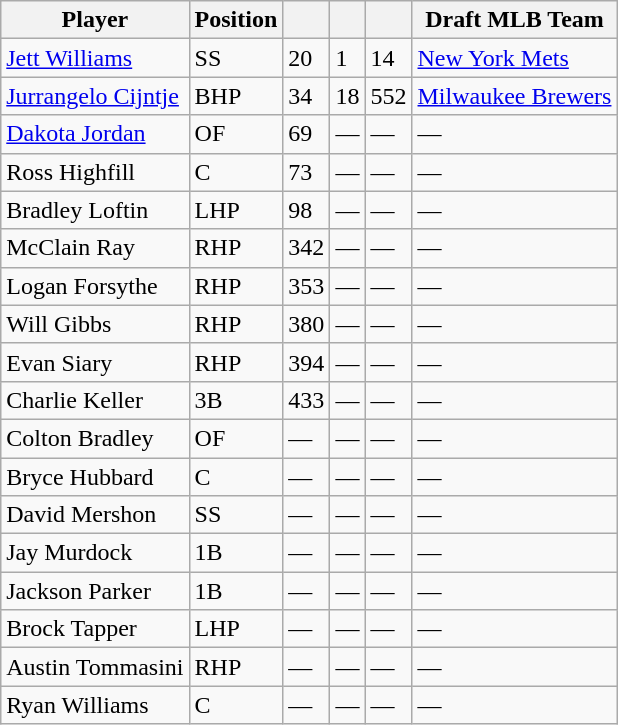<table class="wikitable">
<tr>
<th>Player</th>
<th>Position</th>
<th></th>
<th></th>
<th></th>
<th>Draft MLB Team</th>
</tr>
<tr>
<td><a href='#'>Jett Williams</a></td>
<td>SS</td>
<td>20</td>
<td>1</td>
<td>14</td>
<td><a href='#'>New York Mets</a></td>
</tr>
<tr>
<td><a href='#'>Jurrangelo Cijntje</a></td>
<td>BHP</td>
<td>34</td>
<td>18</td>
<td>552</td>
<td><a href='#'>Milwaukee Brewers</a></td>
</tr>
<tr>
<td><a href='#'>Dakota Jordan</a></td>
<td>OF</td>
<td>69</td>
<td>—</td>
<td>—</td>
<td>—</td>
</tr>
<tr>
<td>Ross Highfill</td>
<td>C</td>
<td>73</td>
<td>—</td>
<td>—</td>
<td>—</td>
</tr>
<tr>
<td>Bradley Loftin</td>
<td>LHP</td>
<td>98</td>
<td>—</td>
<td>—</td>
<td>—</td>
</tr>
<tr>
<td>McClain Ray</td>
<td>RHP</td>
<td>342</td>
<td>—</td>
<td>—</td>
<td>—</td>
</tr>
<tr>
<td>Logan Forsythe</td>
<td>RHP</td>
<td>353</td>
<td>—</td>
<td>—</td>
<td>—</td>
</tr>
<tr>
<td>Will Gibbs</td>
<td>RHP</td>
<td>380</td>
<td>—</td>
<td>—</td>
<td>—</td>
</tr>
<tr>
<td>Evan Siary</td>
<td>RHP</td>
<td>394</td>
<td>—</td>
<td>—</td>
<td>—</td>
</tr>
<tr>
<td>Charlie Keller</td>
<td>3B</td>
<td>433</td>
<td>—</td>
<td>—</td>
<td>—</td>
</tr>
<tr>
<td>Colton Bradley</td>
<td>OF</td>
<td>—</td>
<td>—</td>
<td>—</td>
<td>—</td>
</tr>
<tr>
<td>Bryce Hubbard</td>
<td>C</td>
<td>—</td>
<td>—</td>
<td>—</td>
<td>—</td>
</tr>
<tr>
<td>David Mershon</td>
<td>SS</td>
<td>—</td>
<td>—</td>
<td>—</td>
<td>—</td>
</tr>
<tr>
<td>Jay Murdock</td>
<td>1B</td>
<td>—</td>
<td>—</td>
<td>—</td>
<td>—</td>
</tr>
<tr>
<td>Jackson Parker</td>
<td>1B</td>
<td>—</td>
<td>—</td>
<td>—</td>
<td>—</td>
</tr>
<tr>
<td>Brock Tapper</td>
<td>LHP</td>
<td>—</td>
<td>—</td>
<td>—</td>
<td>—</td>
</tr>
<tr>
<td>Austin Tommasini</td>
<td>RHP</td>
<td>—</td>
<td>—</td>
<td>—</td>
<td>—</td>
</tr>
<tr>
<td>Ryan Williams</td>
<td>C</td>
<td>—</td>
<td>—</td>
<td>—</td>
<td>—</td>
</tr>
</table>
